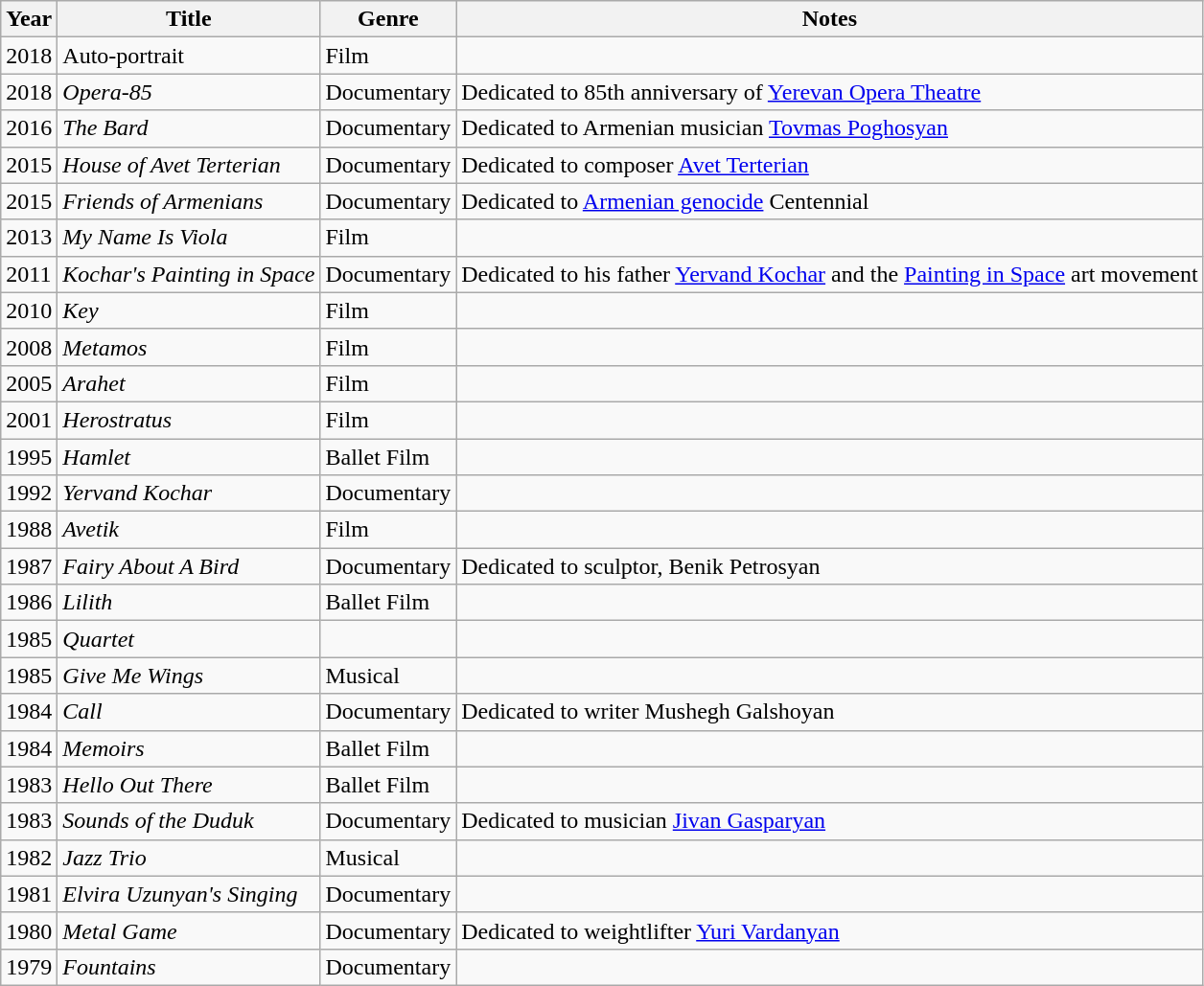<table class="wikitable sortable">
<tr>
<th>Year</th>
<th>Title</th>
<th>Genre</th>
<th>Notes</th>
</tr>
<tr>
<td>2018</td>
<td>Auto-portrait</td>
<td>Film</td>
<td></td>
</tr>
<tr>
<td>2018</td>
<td><em>Opera-85</em></td>
<td>Documentary</td>
<td>Dedicated to 85th anniversary of <a href='#'>Yerevan Opera Theatre</a></td>
</tr>
<tr>
<td>2016</td>
<td><em>The Bard</em></td>
<td>Documentary</td>
<td>Dedicated to Armenian musician <a href='#'>Tovmas Poghosyan</a></td>
</tr>
<tr>
<td>2015</td>
<td><em>House of Avet Terterian</em></td>
<td>Documentary</td>
<td>Dedicated to composer <a href='#'>Avet Terterian</a></td>
</tr>
<tr>
<td>2015</td>
<td><em>Friends of Armenians</em></td>
<td>Documentary</td>
<td>Dedicated to <a href='#'>Armenian genocide</a> Centennial</td>
</tr>
<tr>
<td>2013</td>
<td><em>My Name Is Viola</em></td>
<td>Film</td>
<td></td>
</tr>
<tr>
<td>2011</td>
<td><em>Kochar's Painting in Space </em></td>
<td>Documentary</td>
<td>Dedicated to his father <a href='#'>Yervand Kochar</a> and the <a href='#'>Painting in Space</a> art movement</td>
</tr>
<tr>
<td>2010</td>
<td><em>Key</em></td>
<td>Film</td>
<td></td>
</tr>
<tr>
<td>2008</td>
<td><em>Metamos</em></td>
<td>Film</td>
<td></td>
</tr>
<tr>
<td>2005</td>
<td><em>Arahet</em></td>
<td>Film</td>
<td></td>
</tr>
<tr>
<td>2001</td>
<td><em>Herostratus</em></td>
<td>Film</td>
<td></td>
</tr>
<tr>
<td>1995</td>
<td><em>Hamlet</em></td>
<td>Ballet Film</td>
<td></td>
</tr>
<tr>
<td>1992</td>
<td><em>Yervand Kochar</em></td>
<td>Documentary</td>
<td></td>
</tr>
<tr>
<td>1988</td>
<td><em>Avetik</em></td>
<td>Film</td>
<td></td>
</tr>
<tr>
<td>1987</td>
<td><em>Fairy About A Bird</em></td>
<td>Documentary</td>
<td>Dedicated to sculptor, Benik Petrosyan</td>
</tr>
<tr>
<td>1986</td>
<td><em>Lilith</em></td>
<td>Ballet Film</td>
<td></td>
</tr>
<tr>
<td>1985</td>
<td><em>Quartet</em></td>
<td></td>
<td></td>
</tr>
<tr>
<td>1985</td>
<td><em>Give Me Wings</em></td>
<td>Musical</td>
<td></td>
</tr>
<tr>
<td>1984</td>
<td><em>Call </em></td>
<td>Documentary</td>
<td>Dedicated to writer Mushegh Galshoyan</td>
</tr>
<tr>
<td>1984</td>
<td><em>Memoirs</em></td>
<td>Ballet Film</td>
<td></td>
</tr>
<tr>
<td>1983</td>
<td><em>Hello Out There</em></td>
<td>Ballet Film</td>
<td></td>
</tr>
<tr>
<td>1983</td>
<td><em>Sounds of the Duduk</em></td>
<td>Documentary</td>
<td>Dedicated to musician <a href='#'>Jivan Gasparyan</a></td>
</tr>
<tr>
<td>1982</td>
<td><em>Jazz Trio</em></td>
<td>Musical</td>
<td></td>
</tr>
<tr>
<td>1981</td>
<td><em>Elvira Uzunyan's Singing</em></td>
<td>Documentary</td>
<td></td>
</tr>
<tr>
<td>1980</td>
<td><em>Metal Game</em></td>
<td>Documentary</td>
<td>Dedicated to weightlifter <a href='#'>Yuri Vardanyan</a></td>
</tr>
<tr>
<td>1979</td>
<td><em>Fountains</em></td>
<td>Documentary</td>
<td></td>
</tr>
</table>
